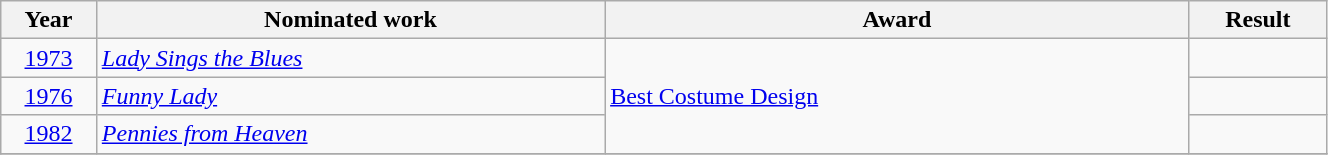<table class="wikitable" style="width:70%;">
<tr>
<th style="width:3%;">Year</th>
<th style="width:20%;">Nominated work</th>
<th style="width:23%;">Award</th>
<th style="width:5%;">Result</th>
</tr>
<tr>
<td align="center"><a href='#'>1973</a></td>
<td><em><a href='#'>Lady Sings the Blues</a></em></td>
<td rowspan="3"><a href='#'>Best Costume Design</a></td>
<td></td>
</tr>
<tr>
<td align="center"><a href='#'>1976</a></td>
<td><em><a href='#'>Funny Lady</a></em></td>
<td></td>
</tr>
<tr>
<td align="center"><a href='#'>1982</a></td>
<td><em><a href='#'>Pennies from Heaven</a></em></td>
<td></td>
</tr>
<tr>
</tr>
</table>
